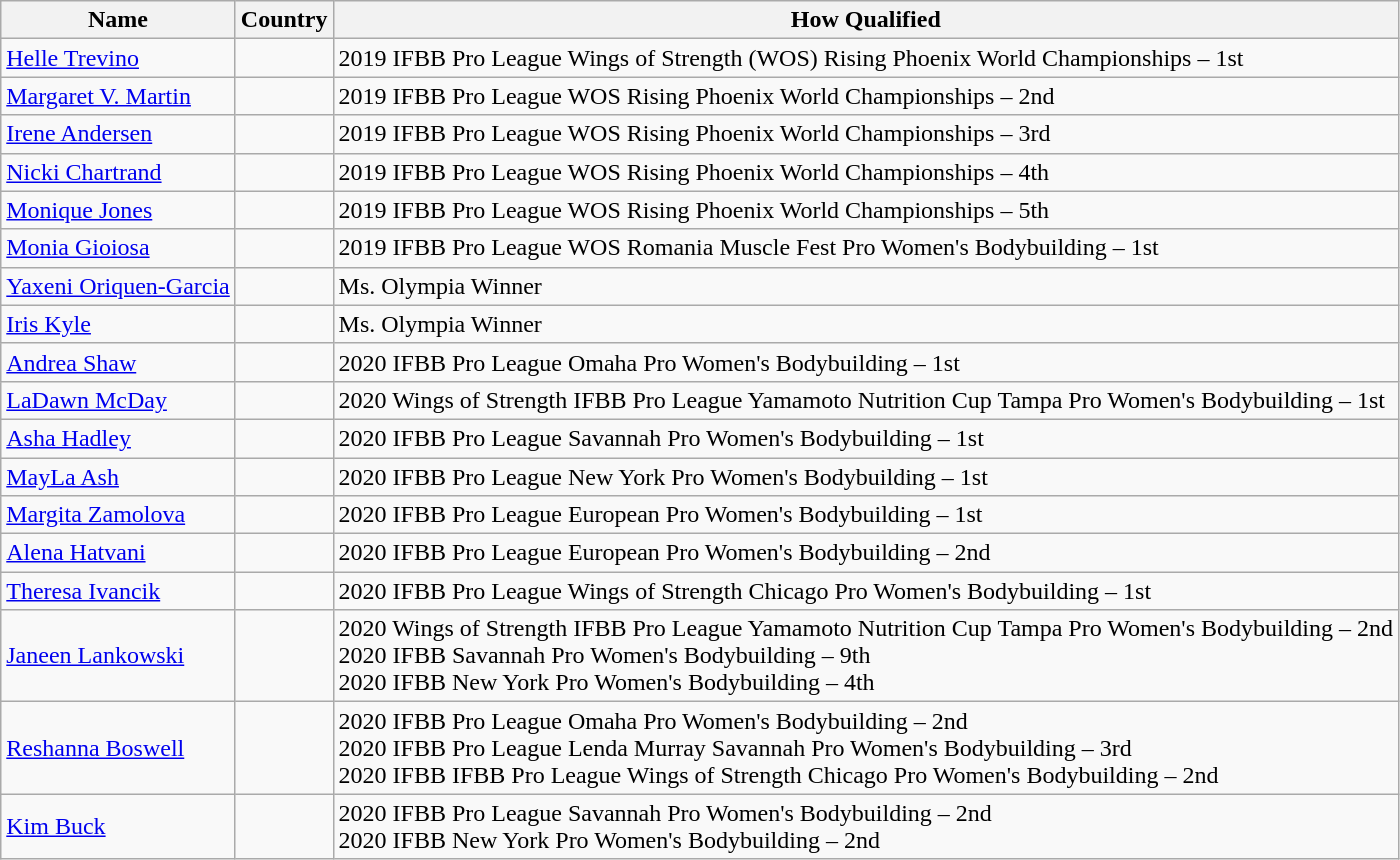<table class="wikitable">
<tr>
<th>Name</th>
<th>Country</th>
<th>How Qualified</th>
</tr>
<tr>
<td><a href='#'>Helle Trevino</a></td>
<td></td>
<td>2019 IFBB Pro League Wings of Strength (WOS) Rising Phoenix World Championships – 1st</td>
</tr>
<tr>
<td><a href='#'>Margaret V. Martin</a></td>
<td></td>
<td>2019 IFBB Pro League WOS Rising Phoenix World Championships – 2nd</td>
</tr>
<tr>
<td><a href='#'>Irene Andersen</a></td>
<td></td>
<td>2019 IFBB Pro League WOS Rising Phoenix World Championships – 3rd</td>
</tr>
<tr>
<td><a href='#'>Nicki Chartrand</a></td>
<td></td>
<td>2019 IFBB Pro League WOS Rising Phoenix World Championships – 4th</td>
</tr>
<tr>
<td><a href='#'>Monique Jones</a></td>
<td></td>
<td>2019 IFBB Pro League WOS Rising Phoenix World Championships – 5th</td>
</tr>
<tr>
<td><a href='#'>Monia Gioiosa</a></td>
<td></td>
<td>2019 IFBB Pro League WOS Romania Muscle Fest Pro Women's Bodybuilding – 1st</td>
</tr>
<tr>
<td><a href='#'>Yaxeni Oriquen-Garcia</a></td>
<td></td>
<td>Ms. Olympia Winner</td>
</tr>
<tr>
<td><a href='#'>Iris Kyle</a></td>
<td></td>
<td>Ms. Olympia Winner</td>
</tr>
<tr>
<td><a href='#'>Andrea Shaw</a></td>
<td></td>
<td>2020 IFBB Pro League Omaha Pro Women's Bodybuilding – 1st</td>
</tr>
<tr>
<td><a href='#'>LaDawn McDay</a></td>
<td></td>
<td>2020 Wings of Strength IFBB Pro League Yamamoto Nutrition Cup Tampa Pro Women's Bodybuilding – 1st</td>
</tr>
<tr>
<td><a href='#'>Asha Hadley</a></td>
<td></td>
<td>2020 IFBB Pro League Savannah Pro Women's Bodybuilding – 1st</td>
</tr>
<tr>
<td><a href='#'>MayLa Ash</a></td>
<td></td>
<td>2020 IFBB Pro League New York Pro Women's Bodybuilding – 1st</td>
</tr>
<tr>
<td><a href='#'>Margita Zamolova</a></td>
<td></td>
<td>2020 IFBB Pro League European Pro Women's Bodybuilding – 1st</td>
</tr>
<tr>
<td><a href='#'>Alena Hatvani</a></td>
<td></td>
<td>2020 IFBB Pro League European Pro Women's Bodybuilding – 2nd</td>
</tr>
<tr>
<td><a href='#'>Theresa Ivancik</a></td>
<td></td>
<td>2020 IFBB Pro League Wings of Strength Chicago Pro Women's Bodybuilding – 1st</td>
</tr>
<tr>
<td><a href='#'>Janeen Lankowski</a></td>
<td></td>
<td>2020 Wings of Strength IFBB Pro League Yamamoto Nutrition Cup Tampa Pro Women's Bodybuilding – 2nd<br>2020 IFBB Savannah Pro Women's Bodybuilding – 9th<br>2020 IFBB New York Pro Women's Bodybuilding – 4th</td>
</tr>
<tr>
<td><a href='#'>Reshanna Boswell</a></td>
<td></td>
<td>2020 IFBB Pro League Omaha Pro Women's Bodybuilding – 2nd<br>2020 IFBB Pro League Lenda Murray Savannah Pro Women's Bodybuilding – 3rd<br>2020 IFBB IFBB Pro League Wings of Strength Chicago Pro Women's Bodybuilding – 2nd</td>
</tr>
<tr>
<td><a href='#'>Kim Buck</a></td>
<td></td>
<td>2020 IFBB Pro League Savannah Pro Women's Bodybuilding – 2nd<br>2020 IFBB New York Pro Women's Bodybuilding – 2nd</td>
</tr>
</table>
